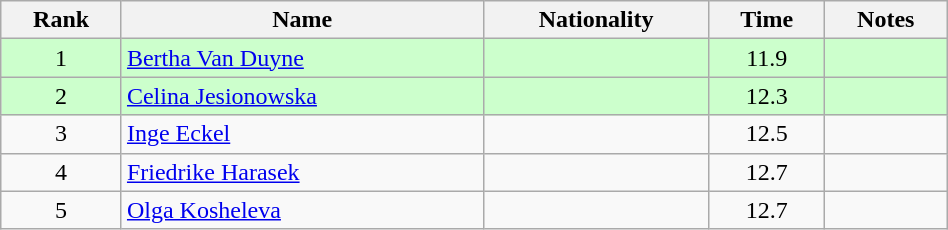<table class="wikitable sortable" style="text-align:center;width: 50%">
<tr>
<th>Rank</th>
<th>Name</th>
<th>Nationality</th>
<th>Time</th>
<th>Notes</th>
</tr>
<tr bgcolor=ccffcc>
<td>1</td>
<td align=left><a href='#'>Bertha Van Duyne</a></td>
<td align=left></td>
<td>11.9</td>
<td></td>
</tr>
<tr bgcolor=ccffcc>
<td>2</td>
<td align=left><a href='#'>Celina Jesionowska</a></td>
<td align=left></td>
<td>12.3</td>
<td></td>
</tr>
<tr>
<td>3</td>
<td align=left><a href='#'>Inge Eckel</a></td>
<td align=left></td>
<td>12.5</td>
<td></td>
</tr>
<tr>
<td>4</td>
<td align=left><a href='#'>Friedrike Harasek</a></td>
<td align=left></td>
<td>12.7</td>
<td></td>
</tr>
<tr>
<td>5</td>
<td align=left><a href='#'>Olga Kosheleva</a></td>
<td align=left></td>
<td>12.7</td>
<td></td>
</tr>
</table>
